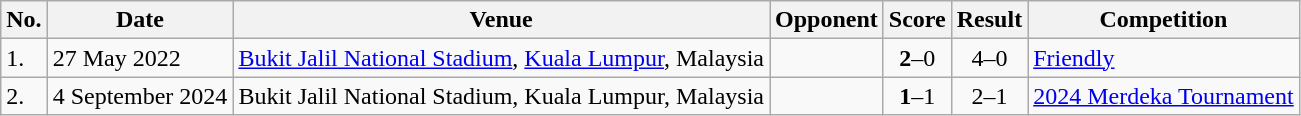<table class="wikitable">
<tr>
<th>No.</th>
<th>Date</th>
<th>Venue</th>
<th>Opponent</th>
<th>Score</th>
<th>Result</th>
<th>Competition</th>
</tr>
<tr>
<td>1.</td>
<td>27 May 2022</td>
<td><a href='#'>Bukit Jalil National Stadium</a>, <a href='#'>Kuala Lumpur</a>, Malaysia</td>
<td></td>
<td align=center><strong>2</strong>–0</td>
<td align=center>4–0</td>
<td><a href='#'>Friendly</a></td>
</tr>
<tr>
<td>2.</td>
<td>4 September 2024</td>
<td>Bukit Jalil National Stadium, Kuala Lumpur, Malaysia</td>
<td></td>
<td align=center><strong>1</strong>–1</td>
<td align=center>2–1</td>
<td><a href='#'>2024 Merdeka Tournament</a></td>
</tr>
</table>
